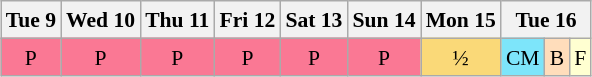<table class="wikitable" style="margin:0.5em auto; font-size:90%; line-height:1.25em; text-align:center">
<tr>
<th>Tue 9</th>
<th>Wed 10</th>
<th>Thu 11</th>
<th>Fri 12</th>
<th>Sat 13</th>
<th>Sun 14</th>
<th>Mon 15</th>
<th colspan=3>Tue 16</th>
</tr>
<tr>
<td bgcolor="#FA7894">P</td>
<td bgcolor="#FA7894">P</td>
<td bgcolor="#FA7894">P</td>
<td bgcolor="#FA7894">P</td>
<td bgcolor="#FA7894">P</td>
<td bgcolor="#FA7894">P</td>
<td bgcolor="#FAD978">½</td>
<td bgcolor="#7DE5FA">CM</td>
<td bgcolor="#fdb">B</td>
<td bgcolor="#ffffd1">F</td>
</tr>
</table>
